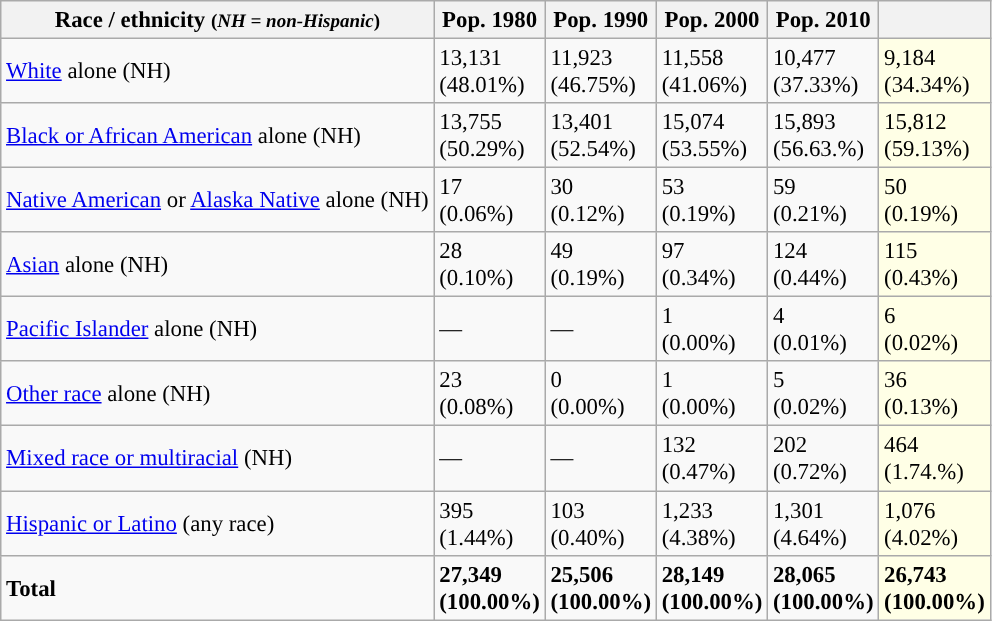<table class="wikitable sortable collapsible" style="font-size: 95%;">
<tr>
<th>Race / ethnicity <small>(<em>NH = non-Hispanic</em>)</small></th>
<th>Pop. 1980</th>
<th>Pop. 1990</th>
<th>Pop. 2000</th>
<th>Pop. 2010</th>
<th></th>
</tr>
<tr>
<td><a href='#'>White</a> alone (NH)</td>
<td>13,131<br>(48.01%)</td>
<td>11,923<br>(46.75%)</td>
<td>11,558<br>(41.06%)</td>
<td>10,477<br>(37.33%)</td>
<td style='background: #ffffe6;'>9,184<br>(34.34%)</td>
</tr>
<tr>
<td><a href='#'>Black or African American</a> alone (NH)</td>
<td>13,755<br>(50.29%)</td>
<td>13,401<br>(52.54%)</td>
<td>15,074<br>(53.55%)</td>
<td>15,893<br>(56.63.%)</td>
<td style='background: #ffffe6;'>15,812<br>(59.13%)</td>
</tr>
<tr>
<td><a href='#'>Native American</a> or <a href='#'>Alaska Native</a> alone (NH)</td>
<td>17<br>(0.06%)</td>
<td>30<br>(0.12%)</td>
<td>53<br>(0.19%)</td>
<td>59<br>(0.21%)</td>
<td style='background: #ffffe6;'>50<br>(0.19%)</td>
</tr>
<tr>
<td><a href='#'>Asian</a> alone (NH)</td>
<td>28<br>(0.10%)</td>
<td>49<br>(0.19%)</td>
<td>97<br>(0.34%)</td>
<td>124<br>(0.44%)</td>
<td style='background: #ffffe6;'>115<br>(0.43%)</td>
</tr>
<tr>
<td><a href='#'>Pacific Islander</a> alone (NH)</td>
<td>—</td>
<td>—</td>
<td>1<br>(0.00%)</td>
<td>4<br>(0.01%)</td>
<td style='background: #ffffe6;'>6<br>(0.02%)</td>
</tr>
<tr>
<td><a href='#'>Other race</a> alone (NH)</td>
<td>23<br>(0.08%)</td>
<td>0<br>(0.00%)</td>
<td>1<br>(0.00%)</td>
<td>5<br>(0.02%)</td>
<td style='background: #ffffe6;'>36<br>(0.13%)</td>
</tr>
<tr>
<td><a href='#'>Mixed race or multiracial</a> (NH)</td>
<td>—</td>
<td>—</td>
<td>132<br>(0.47%)</td>
<td>202<br>(0.72%)</td>
<td style='background: #ffffe6;'>464<br>(1.74.%)</td>
</tr>
<tr>
<td><a href='#'>Hispanic or Latino</a> (any race)</td>
<td>395<br>(1.44%)</td>
<td>103<br>(0.40%)</td>
<td>1,233<br>(4.38%)</td>
<td>1,301<br>(4.64%)</td>
<td style='background: #ffffe6;'>1,076<br>(4.02%)</td>
</tr>
<tr>
<td><strong>Total</strong></td>
<td><strong>27,349<br>(100.00%)</strong></td>
<td><strong>25,506<br>(100.00%)</strong></td>
<td><strong>28,149<br>(100.00%)</strong></td>
<td><strong>28,065<br>(100.00%)</strong></td>
<td style='background: #ffffe6;'><strong>26,743<br>(100.00%)</strong></td>
</tr>
</table>
